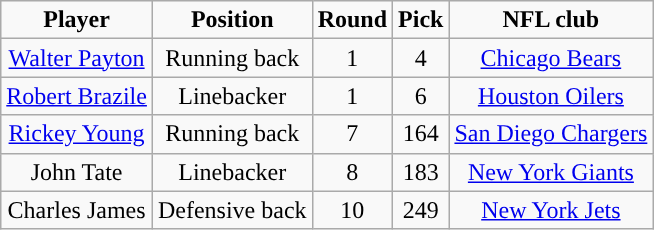<table class="wikitable">
<tr align="center">
<td><strong>Player</strong></td>
<td><strong>Position</strong></td>
<td><strong>Round</strong></td>
<td><strong>Pick</strong></td>
<td><strong>NFL club</strong></td>
</tr>
<tr align="center" bgcolor="">
<td><a href='#'>Walter Payton</a></td>
<td>Running back</td>
<td>1</td>
<td>4</td>
<td><a href='#'>Chicago Bears</a></td>
</tr>
<tr align="center" bgcolor="">
<td><a href='#'>Robert Brazile</a></td>
<td>Linebacker</td>
<td>1</td>
<td>6</td>
<td><a href='#'>Houston Oilers</a></td>
</tr>
<tr align="center" bgcolor="">
<td><a href='#'>Rickey Young</a></td>
<td>Running back</td>
<td>7</td>
<td>164</td>
<td><a href='#'>San Diego Chargers</a></td>
</tr>
<tr align="center" bgcolor="">
<td>John Tate</td>
<td>Linebacker</td>
<td>8</td>
<td>183</td>
<td><a href='#'>New York Giants</a></td>
</tr>
<tr align="center" bgcolor="">
<td>Charles James</td>
<td>Defensive back</td>
<td>10</td>
<td>249</td>
<td><a href='#'>New York Jets</a></td>
</tr>
</table>
